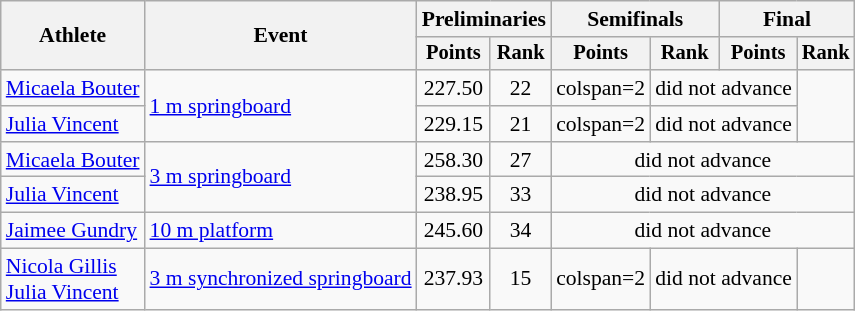<table class=wikitable style="font-size:90%;">
<tr>
<th rowspan="2">Athlete</th>
<th rowspan="2">Event</th>
<th colspan="2">Preliminaries</th>
<th colspan="2">Semifinals</th>
<th colspan="2">Final</th>
</tr>
<tr style="font-size:95%">
<th>Points</th>
<th>Rank</th>
<th>Points</th>
<th>Rank</th>
<th>Points</th>
<th>Rank</th>
</tr>
<tr align=center>
<td align=left><a href='#'>Micaela Bouter</a></td>
<td align=left rowspan=2><a href='#'>1 m springboard</a></td>
<td>227.50</td>
<td>22</td>
<td>colspan=2 </td>
<td colspan=2>did not advance</td>
</tr>
<tr align=center>
<td align=left><a href='#'>Julia Vincent</a></td>
<td>229.15</td>
<td>21</td>
<td>colspan=2 </td>
<td colspan=2>did not advance</td>
</tr>
<tr align=center>
<td align=left><a href='#'>Micaela Bouter</a></td>
<td align=left rowspan=2><a href='#'>3 m springboard</a></td>
<td>258.30</td>
<td>27</td>
<td colspan=4>did not advance</td>
</tr>
<tr align=center>
<td align=left><a href='#'>Julia Vincent</a></td>
<td>238.95</td>
<td>33</td>
<td colspan=4>did not advance</td>
</tr>
<tr align=center>
<td align=left><a href='#'>Jaimee Gundry</a></td>
<td align=left><a href='#'>10 m platform</a></td>
<td>245.60</td>
<td>34</td>
<td colspan=4>did not advance</td>
</tr>
<tr align=center>
<td align=left><a href='#'>Nicola Gillis</a><br><a href='#'>Julia Vincent</a></td>
<td align=left><a href='#'>3 m synchronized springboard</a></td>
<td>237.93</td>
<td>15</td>
<td>colspan=2 </td>
<td colspan=2>did not advance</td>
</tr>
</table>
